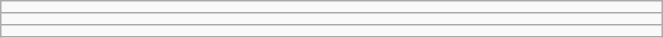<table class="wikitable" style=" text-align:center; font-size:110%;" width="35%">
<tr>
<td></td>
</tr>
<tr>
<td></td>
</tr>
<tr>
<td></td>
</tr>
</table>
